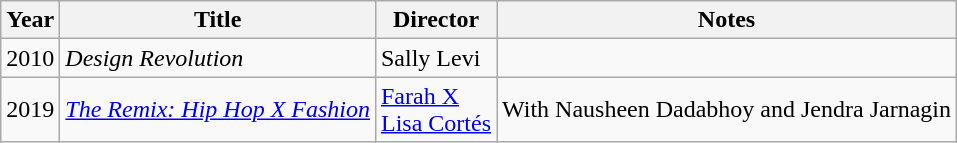<table class="wikitable">
<tr>
<th>Year</th>
<th>Title</th>
<th>Director</th>
<th>Notes</th>
</tr>
<tr>
<td>2010</td>
<td><em>Design Revolution</em></td>
<td>Sally Levi</td>
<td></td>
</tr>
<tr>
<td>2019</td>
<td><em><a href='#'>The Remix: Hip Hop X Fashion</a></em></td>
<td><a href='#'>Farah X</a><br><a href='#'>Lisa Cortés</a></td>
<td>With Nausheen Dadabhoy and Jendra Jarnagin</td>
</tr>
</table>
